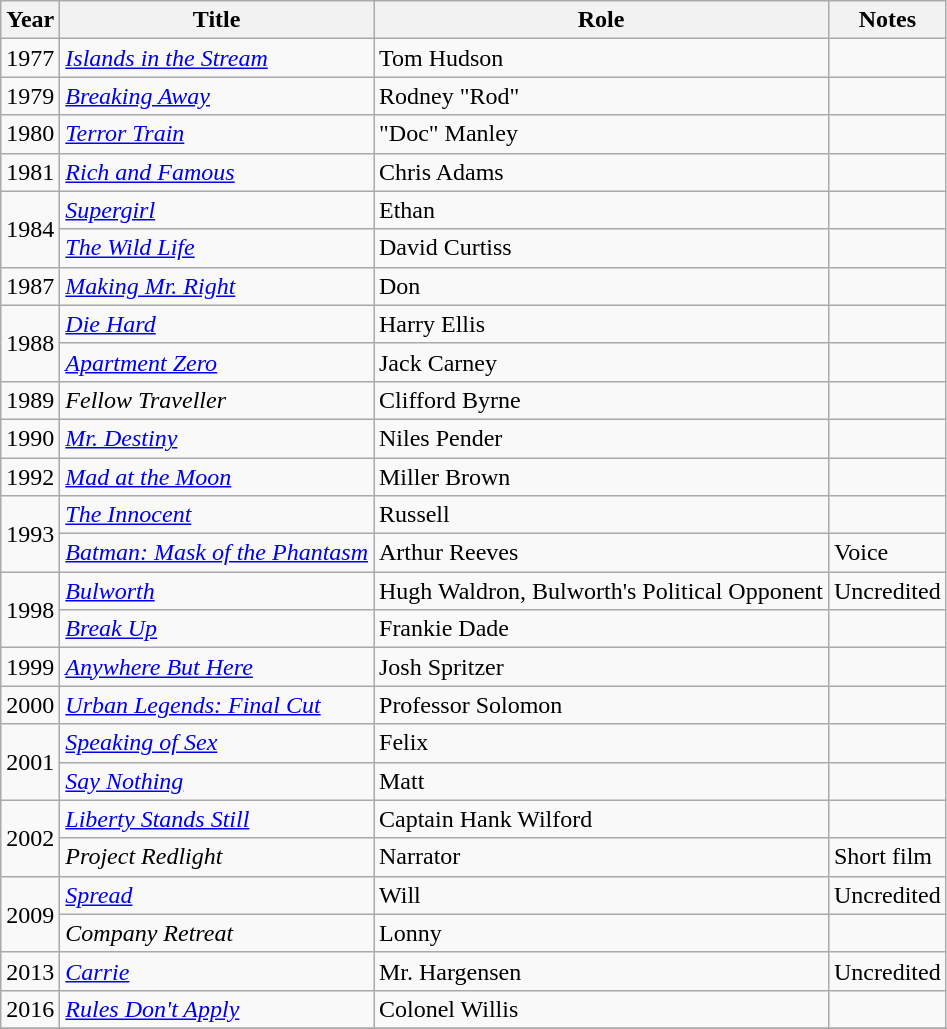<table class="wikitable sortable">
<tr>
<th>Year</th>
<th>Title</th>
<th>Role</th>
<th>Notes</th>
</tr>
<tr>
<td>1977</td>
<td><em><a href='#'>Islands in the Stream</a></em></td>
<td>Tom Hudson</td>
<td></td>
</tr>
<tr>
<td>1979</td>
<td><em><a href='#'>Breaking Away</a></em></td>
<td>Rodney "Rod"</td>
<td></td>
</tr>
<tr>
<td>1980</td>
<td><em><a href='#'>Terror Train</a></em></td>
<td>"Doc" Manley</td>
<td></td>
</tr>
<tr>
<td>1981</td>
<td><em><a href='#'>Rich and Famous</a></em></td>
<td>Chris Adams</td>
<td></td>
</tr>
<tr>
<td rowspan="2">1984</td>
<td><em><a href='#'>Supergirl</a></em></td>
<td>Ethan</td>
<td></td>
</tr>
<tr>
<td data-sort-value="Wild Life, The"><em><a href='#'>The Wild Life</a></em></td>
<td>David Curtiss</td>
<td></td>
</tr>
<tr>
<td>1987</td>
<td><em><a href='#'>Making Mr. Right</a></em></td>
<td>Don</td>
<td></td>
</tr>
<tr>
<td rowspan="2">1988</td>
<td><em><a href='#'>Die Hard</a></em></td>
<td>Harry Ellis</td>
<td></td>
</tr>
<tr>
<td><em><a href='#'>Apartment Zero</a></em></td>
<td>Jack Carney</td>
<td></td>
</tr>
<tr>
<td>1989</td>
<td><em>Fellow Traveller</em></td>
<td>Clifford Byrne</td>
<td></td>
</tr>
<tr>
<td>1990</td>
<td><em><a href='#'>Mr. Destiny</a></em></td>
<td>Niles Pender</td>
<td></td>
</tr>
<tr>
<td>1992</td>
<td><em><a href='#'>Mad at the Moon</a></em></td>
<td>Miller Brown</td>
<td></td>
</tr>
<tr>
<td rowspan="2">1993</td>
<td data-sort-value="Innocent, The"><em><a href='#'>The Innocent</a></em></td>
<td>Russell</td>
<td></td>
</tr>
<tr>
<td><em><a href='#'>Batman: Mask of the Phantasm</a></em></td>
<td>Arthur Reeves</td>
<td>Voice</td>
</tr>
<tr>
<td rowspan="2">1998</td>
<td><em><a href='#'>Bulworth</a></em></td>
<td>Hugh Waldron, Bulworth's Political Opponent</td>
<td>Uncredited</td>
</tr>
<tr>
<td><em><a href='#'>Break Up</a></em></td>
<td>Frankie Dade</td>
<td></td>
</tr>
<tr>
<td>1999</td>
<td><em><a href='#'>Anywhere But Here</a></em></td>
<td>Josh Spritzer</td>
<td></td>
</tr>
<tr>
<td>2000</td>
<td><em><a href='#'>Urban Legends: Final Cut</a></em></td>
<td>Professor Solomon</td>
<td></td>
</tr>
<tr>
<td rowspan="2">2001</td>
<td><em><a href='#'>Speaking of Sex</a></em></td>
<td>Felix</td>
<td></td>
</tr>
<tr>
<td><em><a href='#'>Say Nothing</a></em></td>
<td>Matt</td>
<td></td>
</tr>
<tr>
<td rowspan="2">2002</td>
<td><em><a href='#'>Liberty Stands Still</a></em></td>
<td>Captain Hank Wilford</td>
<td></td>
</tr>
<tr>
<td><em>Project Redlight</em></td>
<td>Narrator</td>
<td>Short film</td>
</tr>
<tr>
<td rowspan="2">2009</td>
<td><em><a href='#'>Spread</a></em></td>
<td>Will</td>
<td>Uncredited</td>
</tr>
<tr>
<td><em>Company Retreat</em></td>
<td>Lonny</td>
<td></td>
</tr>
<tr>
<td>2013</td>
<td><em><a href='#'>Carrie</a></em></td>
<td>Mr. Hargensen</td>
<td>Uncredited</td>
</tr>
<tr>
<td>2016</td>
<td><em><a href='#'>Rules Don't Apply</a></em></td>
<td>Colonel Willis</td>
<td></td>
</tr>
<tr>
</tr>
</table>
